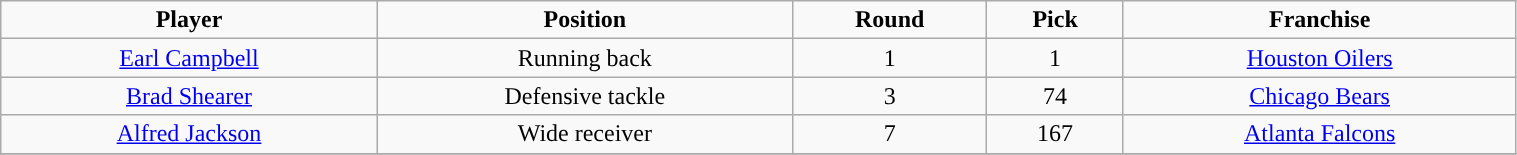<table class="wikitable" width="80%">
<tr align="center">
<td><strong>Player</strong></td>
<td><strong>Position</strong></td>
<td><strong>Round</strong></td>
<td><strong>Pick</strong></td>
<td><strong>Franchise</strong></td>
</tr>
<tr align="center" bgcolor="">
<td><a href='#'>Earl Campbell</a></td>
<td>Running back</td>
<td>1</td>
<td>1</td>
<td><a href='#'>Houston Oilers</a></td>
</tr>
<tr align="center" bgcolor="">
<td><a href='#'>Brad Shearer</a></td>
<td>Defensive tackle</td>
<td>3</td>
<td>74</td>
<td><a href='#'>Chicago Bears</a></td>
</tr>
<tr align="center" bgcolor="">
<td><a href='#'>Alfred Jackson</a></td>
<td>Wide receiver</td>
<td>7</td>
<td>167</td>
<td><a href='#'>Atlanta Falcons</a></td>
</tr>
<tr align="center" bgcolor="">
</tr>
</table>
